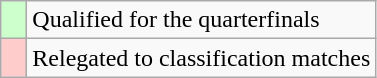<table class="wikitable">
<tr>
<td width=10px bgcolor="#ccffcc"></td>
<td>Qualified for the quarterfinals</td>
</tr>
<tr>
<td width=10px bgcolor=#ffcccc></td>
<td>Relegated to classification matches</td>
</tr>
</table>
